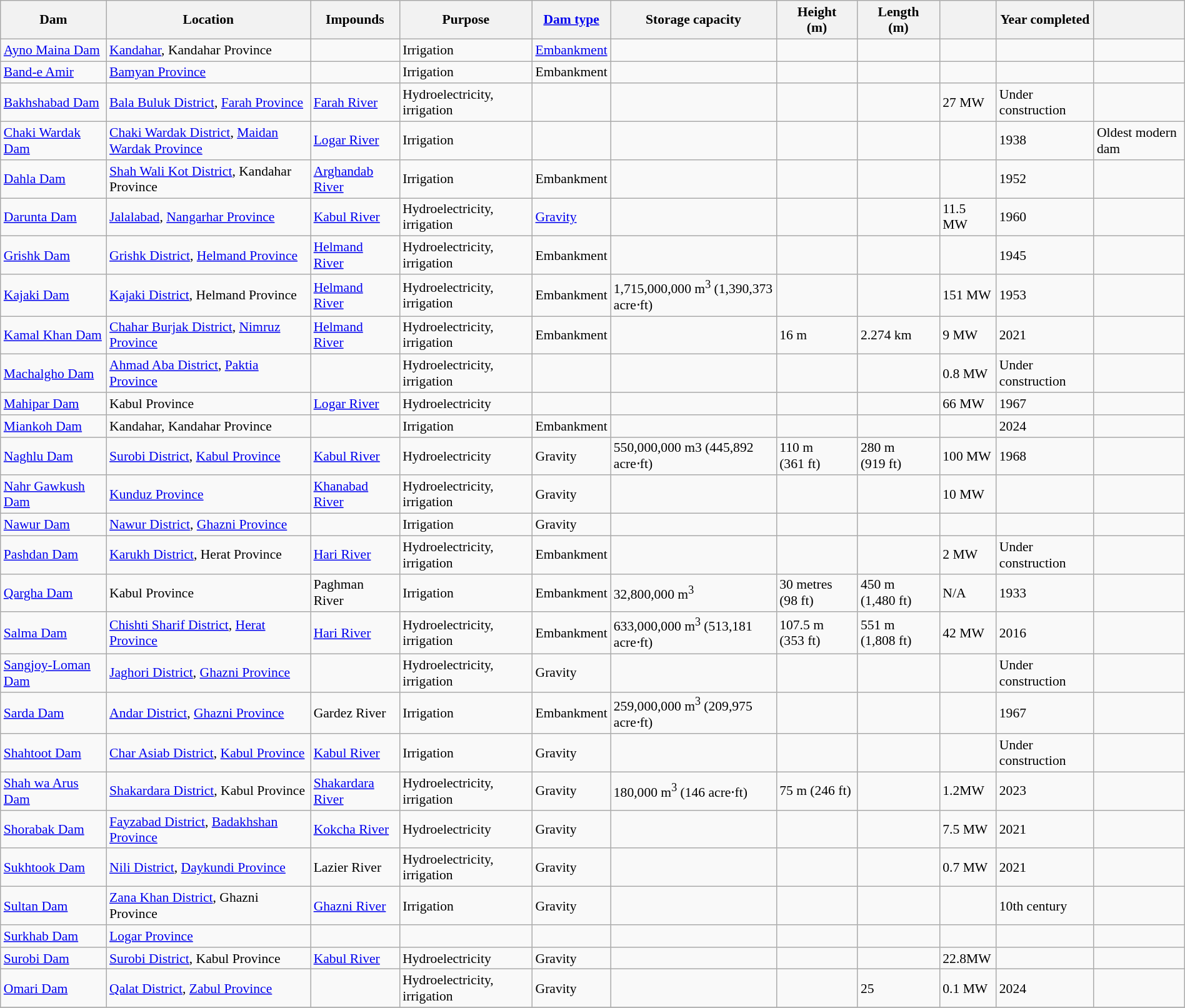<table class="wikitable sortable" style="width:100%; font-size:90%; text-align:left;">
<tr>
<th>Dam</th>
<th>Location</th>
<th>Impounds</th>
<th>Purpose</th>
<th><a href='#'>Dam type</a></th>
<th data-sort-type=number>Storage capacity</th>
<th>Height<br>(m)</th>
<th>Length<br>(m)</th>
<th data-sort-type=number></th>
<th>Year completed</th>
<th></th>
</tr>
<tr>
<td><a href='#'>Ayno Maina Dam</a></td>
<td><a href='#'>Kandahar</a>, Kandahar Province</td>
<td></td>
<td>Irrigation</td>
<td><a href='#'>Embankment</a></td>
<td></td>
<td></td>
<td></td>
<td></td>
<td></td>
<td></td>
</tr>
<tr>
<td><a href='#'>Band-e Amir</a></td>
<td><a href='#'>Bamyan Province</a></td>
<td></td>
<td>Irrigation</td>
<td>Embankment</td>
<td></td>
<td></td>
<td></td>
<td></td>
<td></td>
<td></td>
</tr>
<tr>
<td><a href='#'>Bakhshabad Dam</a></td>
<td><a href='#'>Bala Buluk District</a>, <a href='#'>Farah Province</a></td>
<td><a href='#'>Farah River</a></td>
<td>Hydroelectricity, irrigation</td>
<td></td>
<td></td>
<td></td>
<td></td>
<td>27 MW</td>
<td>Under construction</td>
<td></td>
</tr>
<tr>
<td><a href='#'>Chaki Wardak Dam</a></td>
<td><a href='#'>Chaki Wardak District</a>, <a href='#'>Maidan Wardak Province</a></td>
<td><a href='#'>Logar River</a></td>
<td>Irrigation</td>
<td></td>
<td></td>
<td></td>
<td></td>
<td></td>
<td>1938</td>
<td>Oldest modern dam</td>
</tr>
<tr>
<td><a href='#'>Dahla Dam</a></td>
<td><a href='#'>Shah Wali Kot District</a>, Kandahar Province</td>
<td><a href='#'>Arghandab River</a></td>
<td>Irrigation</td>
<td>Embankment</td>
<td></td>
<td></td>
<td></td>
<td></td>
<td>1952</td>
<td></td>
</tr>
<tr>
<td><a href='#'>Darunta Dam</a></td>
<td><a href='#'>Jalalabad</a>, <a href='#'>Nangarhar Province</a></td>
<td><a href='#'>Kabul River</a></td>
<td>Hydroelectricity, irrigation</td>
<td><a href='#'>Gravity</a></td>
<td></td>
<td></td>
<td></td>
<td>11.5 MW</td>
<td>1960</td>
<td></td>
</tr>
<tr>
<td><a href='#'>Grishk Dam</a></td>
<td><a href='#'>Grishk District</a>, <a href='#'>Helmand Province</a></td>
<td><a href='#'>Helmand River</a></td>
<td>Hydroelectricity, irrigation</td>
<td>Embankment</td>
<td></td>
<td></td>
<td></td>
<td></td>
<td>1945</td>
<td></td>
</tr>
<tr>
<td><a href='#'>Kajaki Dam</a></td>
<td><a href='#'>Kajaki District</a>, Helmand Province</td>
<td><a href='#'>Helmand River</a></td>
<td>Hydroelectricity, irrigation</td>
<td>Embankment</td>
<td>1,715,000,000 m<sup>3</sup> (1,390,373 acre⋅ft)</td>
<td></td>
<td></td>
<td>151 MW</td>
<td>1953</td>
<td></td>
</tr>
<tr>
<td><a href='#'>Kamal Khan Dam</a></td>
<td><a href='#'>Chahar Burjak District</a>, <a href='#'>Nimruz Province</a></td>
<td><a href='#'>Helmand River</a></td>
<td>Hydroelectricity, irrigation</td>
<td>Embankment</td>
<td></td>
<td>16 m</td>
<td>2.274 km</td>
<td>9 MW</td>
<td>2021</td>
<td></td>
</tr>
<tr>
<td><a href='#'>Machalgho Dam</a></td>
<td><a href='#'>Ahmad Aba District</a>, <a href='#'>Paktia Province</a></td>
<td></td>
<td>Hydroelectricity, irrigation</td>
<td></td>
<td></td>
<td></td>
<td></td>
<td>0.8 MW</td>
<td>Under construction</td>
<td></td>
</tr>
<tr>
<td><a href='#'>Mahipar Dam</a></td>
<td>Kabul Province</td>
<td><a href='#'>Logar River</a></td>
<td>Hydroelectricity</td>
<td></td>
<td></td>
<td></td>
<td></td>
<td>66 MW</td>
<td>1967</td>
<td></td>
</tr>
<tr>
<td><a href='#'>Miankoh Dam</a></td>
<td>Kandahar, Kandahar Province</td>
<td></td>
<td>Irrigation</td>
<td>Embankment</td>
<td></td>
<td></td>
<td></td>
<td></td>
<td>2024</td>
<td></td>
</tr>
<tr>
<td><a href='#'>Naghlu Dam</a></td>
<td><a href='#'>Surobi District</a>, <a href='#'>Kabul Province</a></td>
<td><a href='#'>Kabul River</a></td>
<td>Hydroelectricity</td>
<td>Gravity</td>
<td>550,000,000 m3 (445,892 acre⋅ft)</td>
<td>110 m (361 ft)</td>
<td>280 m (919 ft)</td>
<td>100 MW</td>
<td>1968</td>
<td></td>
</tr>
<tr>
<td><a href='#'>Nahr Gawkush Dam</a></td>
<td><a href='#'>Kunduz Province</a></td>
<td><a href='#'>Khanabad River</a></td>
<td>Hydroelectricity, irrigation</td>
<td>Gravity</td>
<td></td>
<td></td>
<td></td>
<td>10 MW</td>
<td></td>
<td></td>
</tr>
<tr>
<td><a href='#'>Nawur Dam</a></td>
<td><a href='#'>Nawur District</a>, <a href='#'>Ghazni Province</a></td>
<td></td>
<td>Irrigation</td>
<td>Gravity</td>
<td></td>
<td></td>
<td></td>
<td></td>
<td></td>
<td></td>
</tr>
<tr>
<td><a href='#'>Pashdan Dam</a></td>
<td><a href='#'>Karukh District</a>, Herat Province</td>
<td><a href='#'>Hari River</a></td>
<td>Hydroelectricity, irrigation</td>
<td>Embankment</td>
<td></td>
<td></td>
<td></td>
<td>2 MW</td>
<td>Under construction</td>
<td></td>
</tr>
<tr>
<td><a href='#'>Qargha Dam</a></td>
<td>Kabul Province</td>
<td>Paghman River</td>
<td>Irrigation</td>
<td>Embankment</td>
<td>32,800,000 m<sup>3</sup></td>
<td>30 metres (98 ft)</td>
<td>450 m (1,480 ft)</td>
<td>N/A</td>
<td>1933</td>
<td></td>
</tr>
<tr>
<td><a href='#'>Salma Dam</a></td>
<td><a href='#'>Chishti Sharif District</a>, <a href='#'>Herat Province</a></td>
<td><a href='#'>Hari River</a></td>
<td>Hydroelectricity, irrigation</td>
<td>Embankment</td>
<td>633,000,000 m<sup>3</sup> (513,181 acre⋅ft)</td>
<td>107.5 m (353 ft)</td>
<td>551 m (1,808 ft)</td>
<td>42 MW</td>
<td>2016</td>
<td></td>
</tr>
<tr>
<td><a href='#'>Sangjoy-Loman Dam</a></td>
<td><a href='#'>Jaghori District</a>, <a href='#'>Ghazni Province</a></td>
<td></td>
<td>Hydroelectricity, irrigation</td>
<td>Gravity</td>
<td></td>
<td></td>
<td></td>
<td></td>
<td>Under construction</td>
<td></td>
</tr>
<tr>
<td><a href='#'>Sarda Dam</a></td>
<td><a href='#'>Andar District</a>, <a href='#'>Ghazni Province</a></td>
<td>Gardez River</td>
<td>Irrigation</td>
<td>Embankment</td>
<td>259,000,000 m<sup>3</sup> (209,975 acre⋅ft)</td>
<td></td>
<td></td>
<td></td>
<td>1967</td>
<td></td>
</tr>
<tr>
<td><a href='#'>Shahtoot Dam</a></td>
<td><a href='#'>Char Asiab District</a>, <a href='#'>Kabul Province</a></td>
<td><a href='#'>Kabul River</a></td>
<td>Irrigation</td>
<td>Gravity</td>
<td></td>
<td></td>
<td></td>
<td></td>
<td>Under construction</td>
<td></td>
</tr>
<tr>
<td><a href='#'>Shah wa Arus Dam</a></td>
<td><a href='#'>Shakardara District</a>, Kabul Province</td>
<td><a href='#'>Shakardara River</a></td>
<td>Hydroelectricity, irrigation</td>
<td>Gravity</td>
<td>180,000 m<sup>3</sup> (146 acre⋅ft)</td>
<td>75 m (246 ft)</td>
<td></td>
<td>1.2MW</td>
<td>2023</td>
<td></td>
</tr>
<tr>
<td><a href='#'>Shorabak Dam</a></td>
<td><a href='#'>Fayzabad District</a>, <a href='#'>Badakhshan Province</a></td>
<td><a href='#'>Kokcha River</a></td>
<td>Hydroelectricity</td>
<td>Gravity</td>
<td></td>
<td></td>
<td></td>
<td>7.5 MW</td>
<td>2021</td>
<td></td>
</tr>
<tr>
<td><a href='#'>Sukhtook Dam</a></td>
<td><a href='#'>Nili District</a>, <a href='#'>Daykundi Province</a></td>
<td>Lazier River</td>
<td>Hydroelectricity, irrigation</td>
<td>Gravity</td>
<td></td>
<td></td>
<td></td>
<td>0.7 MW</td>
<td>2021</td>
<td><br></td>
</tr>
<tr>
<td><a href='#'>Sultan Dam</a></td>
<td><a href='#'>Zana Khan District</a>, Ghazni Province</td>
<td><a href='#'>Ghazni River</a></td>
<td>Irrigation</td>
<td>Gravity</td>
<td></td>
<td></td>
<td></td>
<td></td>
<td>10th century</td>
<td></td>
</tr>
<tr>
<td><a href='#'>Surkhab Dam</a></td>
<td><a href='#'>Logar Province</a></td>
<td></td>
<td></td>
<td></td>
<td></td>
<td></td>
<td></td>
<td></td>
<td></td>
<td></td>
</tr>
<tr>
<td><a href='#'>Surobi Dam</a></td>
<td><a href='#'>Surobi District</a>, Kabul Province</td>
<td><a href='#'>Kabul River</a></td>
<td>Hydroelectricity</td>
<td>Gravity</td>
<td></td>
<td></td>
<td></td>
<td>22.8MW</td>
<td></td>
<td></td>
</tr>
<tr>
<td><a href='#'>Omari Dam</a></td>
<td><a href='#'>Qalat District</a>, <a href='#'>Zabul Province</a></td>
<td></td>
<td>Hydroelectricity, irrigation</td>
<td>Gravity</td>
<td></td>
<td></td>
<td>25</td>
<td>0.1 MW</td>
<td>2024</td>
<td></td>
</tr>
<tr>
</tr>
</table>
